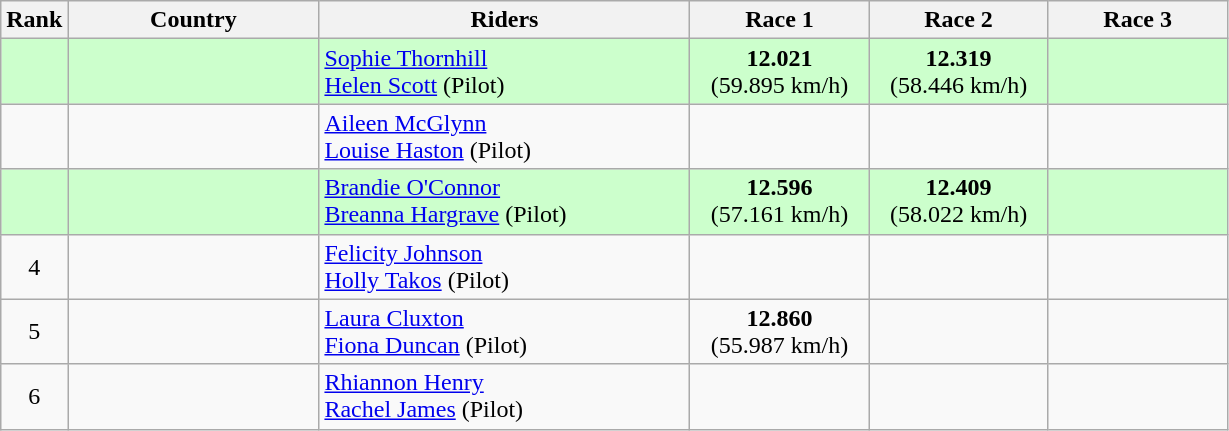<table class="wikitable sortable" style="text-align:center;">
<tr>
<th>Rank</th>
<th style="width:10em;">Country</th>
<th style="width:15em;">Riders</th>
<th style="width:7em;">Race 1</th>
<th style="width:7em;">Race 2</th>
<th style="width:7em;">Race 3</th>
</tr>
<tr bgcolor=ccffcc>
<td></td>
<td align=left></td>
<td align=left><a href='#'>Sophie Thornhill</a><br><a href='#'>Helen Scott</a> (Pilot)</td>
<td><strong>12.021</strong><br>(59.895 km/h)</td>
<td><strong>12.319</strong><br>(58.446 km/h)</td>
<td></td>
</tr>
<tr>
<td></td>
<td align=left></td>
<td align=left><a href='#'>Aileen McGlynn</a><br><a href='#'>Louise Haston</a> (Pilot)</td>
<td></td>
<td></td>
<td></td>
</tr>
<tr bgcolor=ccffcc>
<td></td>
<td align=left></td>
<td align=left><a href='#'>Brandie O'Connor</a><br><a href='#'>Breanna Hargrave</a> (Pilot)</td>
<td><strong>12.596</strong><br>(57.161 km/h)</td>
<td><strong>12.409</strong><br>(58.022 km/h)</td>
<td></td>
</tr>
<tr>
<td>4</td>
<td align=left></td>
<td align=left><a href='#'>Felicity Johnson</a><br><a href='#'>Holly Takos</a> (Pilot)</td>
<td></td>
<td></td>
<td></td>
</tr>
<tr>
<td>5</td>
<td align=left></td>
<td align=left><a href='#'>Laura Cluxton</a><br><a href='#'>Fiona Duncan</a> (Pilot)</td>
<td><strong>12.860</strong><br>(55.987 km/h)</td>
<td></td>
<td></td>
</tr>
<tr>
<td>6</td>
<td align=left></td>
<td align=left><a href='#'>Rhiannon Henry</a><br><a href='#'>Rachel James</a> (Pilot)</td>
<td></td>
<td></td>
<td></td>
</tr>
</table>
